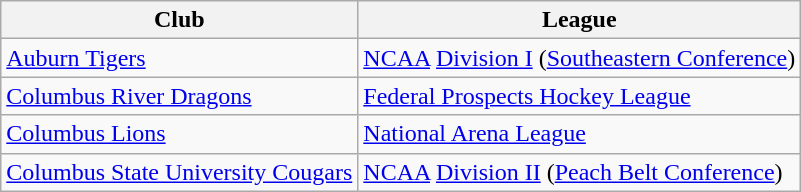<table class="wikitable">
<tr>
<th>Club</th>
<th>League</th>
</tr>
<tr>
<td><a href='#'>Auburn Tigers</a></td>
<td><a href='#'>NCAA</a> <a href='#'>Division I</a> (<a href='#'>Southeastern Conference</a>)</td>
</tr>
<tr>
<td><a href='#'>Columbus River Dragons</a></td>
<td><a href='#'>Federal Prospects Hockey League</a></td>
</tr>
<tr>
<td><a href='#'>Columbus Lions</a></td>
<td><a href='#'>National Arena League</a></td>
</tr>
<tr>
<td><a href='#'>Columbus State University Cougars</a></td>
<td><a href='#'>NCAA</a> <a href='#'>Division II</a> (<a href='#'>Peach Belt Conference</a>)</td>
</tr>
</table>
